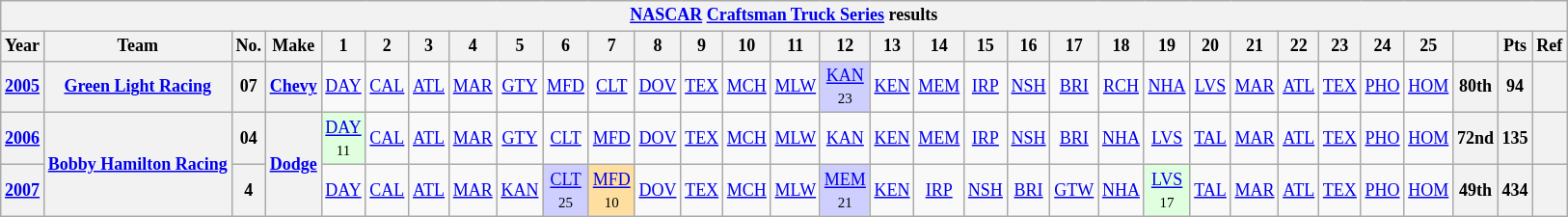<table class="wikitable" style="text-align:center; font-size:75%">
<tr>
<th colspan=45><a href='#'>NASCAR</a> <a href='#'>Craftsman Truck Series</a> results</th>
</tr>
<tr>
<th>Year</th>
<th>Team</th>
<th>No.</th>
<th>Make</th>
<th>1</th>
<th>2</th>
<th>3</th>
<th>4</th>
<th>5</th>
<th>6</th>
<th>7</th>
<th>8</th>
<th>9</th>
<th>10</th>
<th>11</th>
<th>12</th>
<th>13</th>
<th>14</th>
<th>15</th>
<th>16</th>
<th>17</th>
<th>18</th>
<th>19</th>
<th>20</th>
<th>21</th>
<th>22</th>
<th>23</th>
<th>24</th>
<th>25</th>
<th></th>
<th>Pts</th>
<th>Ref</th>
</tr>
<tr>
<th><a href='#'>2005</a></th>
<th><a href='#'>Green Light Racing</a></th>
<th>07</th>
<th><a href='#'>Chevy</a></th>
<td><a href='#'>DAY</a></td>
<td><a href='#'>CAL</a></td>
<td><a href='#'>ATL</a></td>
<td><a href='#'>MAR</a></td>
<td><a href='#'>GTY</a></td>
<td><a href='#'>MFD</a></td>
<td><a href='#'>CLT</a></td>
<td><a href='#'>DOV</a></td>
<td><a href='#'>TEX</a></td>
<td><a href='#'>MCH</a></td>
<td><a href='#'>MLW</a></td>
<td style="background:#CFCFFF;"><a href='#'>KAN</a><br><small>23</small></td>
<td><a href='#'>KEN</a></td>
<td><a href='#'>MEM</a></td>
<td><a href='#'>IRP</a></td>
<td><a href='#'>NSH</a></td>
<td><a href='#'>BRI</a></td>
<td><a href='#'>RCH</a></td>
<td><a href='#'>NHA</a></td>
<td><a href='#'>LVS</a></td>
<td><a href='#'>MAR</a></td>
<td><a href='#'>ATL</a></td>
<td><a href='#'>TEX</a></td>
<td><a href='#'>PHO</a></td>
<td><a href='#'>HOM</a></td>
<th>80th</th>
<th>94</th>
<th></th>
</tr>
<tr>
<th><a href='#'>2006</a></th>
<th rowspan=2><a href='#'>Bobby Hamilton Racing</a></th>
<th>04</th>
<th rowspan=2><a href='#'>Dodge</a></th>
<td style="background:#DFFFDF;"><a href='#'>DAY</a><br><small>11</small></td>
<td><a href='#'>CAL</a></td>
<td><a href='#'>ATL</a></td>
<td><a href='#'>MAR</a></td>
<td><a href='#'>GTY</a></td>
<td><a href='#'>CLT</a></td>
<td><a href='#'>MFD</a></td>
<td><a href='#'>DOV</a></td>
<td><a href='#'>TEX</a></td>
<td><a href='#'>MCH</a></td>
<td><a href='#'>MLW</a></td>
<td><a href='#'>KAN</a></td>
<td><a href='#'>KEN</a></td>
<td><a href='#'>MEM</a></td>
<td><a href='#'>IRP</a></td>
<td><a href='#'>NSH</a></td>
<td><a href='#'>BRI</a></td>
<td><a href='#'>NHA</a></td>
<td><a href='#'>LVS</a></td>
<td><a href='#'>TAL</a></td>
<td><a href='#'>MAR</a></td>
<td><a href='#'>ATL</a></td>
<td><a href='#'>TEX</a></td>
<td><a href='#'>PHO</a></td>
<td><a href='#'>HOM</a></td>
<th>72nd</th>
<th>135</th>
<th></th>
</tr>
<tr>
<th><a href='#'>2007</a></th>
<th>4</th>
<td><a href='#'>DAY</a></td>
<td><a href='#'>CAL</a></td>
<td><a href='#'>ATL</a></td>
<td><a href='#'>MAR</a></td>
<td><a href='#'>KAN</a></td>
<td style="background:#CFCFFF;"><a href='#'>CLT</a><br><small>25</small></td>
<td style="background:#FFDF9F;"><a href='#'>MFD</a><br><small>10</small></td>
<td><a href='#'>DOV</a></td>
<td><a href='#'>TEX</a></td>
<td><a href='#'>MCH</a></td>
<td><a href='#'>MLW</a></td>
<td style="background:#CFCFFF;"><a href='#'>MEM</a><br><small>21</small></td>
<td><a href='#'>KEN</a></td>
<td><a href='#'>IRP</a></td>
<td><a href='#'>NSH</a></td>
<td><a href='#'>BRI</a></td>
<td><a href='#'>GTW</a></td>
<td><a href='#'>NHA</a></td>
<td style="background:#DFFFDF;"><a href='#'>LVS</a><br><small>17</small></td>
<td><a href='#'>TAL</a></td>
<td><a href='#'>MAR</a></td>
<td><a href='#'>ATL</a></td>
<td><a href='#'>TEX</a></td>
<td><a href='#'>PHO</a></td>
<td><a href='#'>HOM</a></td>
<th>49th</th>
<th>434</th>
<th></th>
</tr>
</table>
